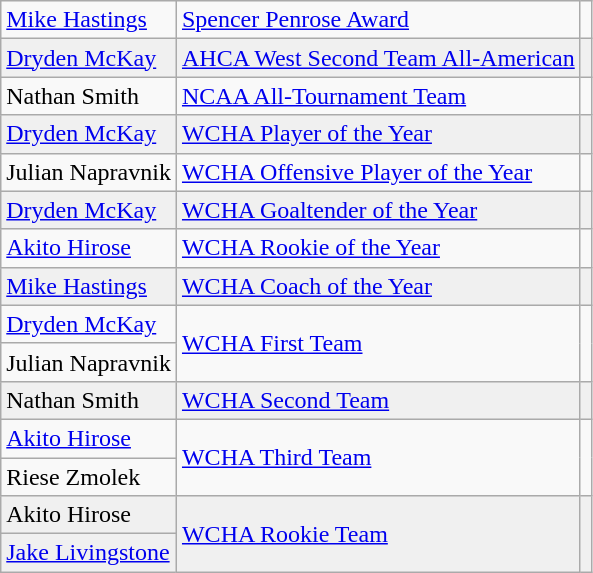<table class="wikitable">
<tr>
<td><a href='#'>Mike Hastings</a></td>
<td><a href='#'>Spencer Penrose Award</a></td>
<td></td>
</tr>
<tr bgcolor=f0f0f0>
<td><a href='#'>Dryden McKay</a></td>
<td><a href='#'>AHCA West Second Team All-American</a></td>
<td></td>
</tr>
<tr>
<td>Nathan Smith</td>
<td><a href='#'>NCAA All-Tournament Team</a></td>
<td></td>
</tr>
<tr bgcolor=f0f0f0>
<td><a href='#'>Dryden McKay</a></td>
<td><a href='#'>WCHA Player of the Year</a></td>
<td></td>
</tr>
<tr>
<td>Julian Napravnik</td>
<td><a href='#'>WCHA Offensive Player of the Year</a></td>
<td></td>
</tr>
<tr bgcolor=f0f0f0>
<td><a href='#'>Dryden McKay</a></td>
<td><a href='#'>WCHA Goaltender of the Year</a></td>
<td></td>
</tr>
<tr>
<td><a href='#'>Akito Hirose</a></td>
<td><a href='#'>WCHA Rookie of the Year</a></td>
<td></td>
</tr>
<tr bgcolor=f0f0f0>
<td><a href='#'>Mike Hastings</a></td>
<td><a href='#'>WCHA Coach of the Year</a></td>
<td></td>
</tr>
<tr>
<td><a href='#'>Dryden McKay</a></td>
<td rowspan=2><a href='#'>WCHA First Team</a></td>
<td rowspan=2></td>
</tr>
<tr>
<td>Julian Napravnik</td>
</tr>
<tr bgcolor=f0f0f0>
<td>Nathan Smith</td>
<td><a href='#'>WCHA Second Team</a></td>
<td></td>
</tr>
<tr>
<td><a href='#'>Akito Hirose</a></td>
<td rowspan=2><a href='#'>WCHA Third Team</a></td>
<td rowspan=2></td>
</tr>
<tr>
<td>Riese Zmolek</td>
</tr>
<tr bgcolor=f0f0f0>
<td>Akito Hirose</td>
<td rowspan=2><a href='#'>WCHA Rookie Team</a></td>
<td rowspan=2></td>
</tr>
<tr bgcolor=f0f0f0>
<td><a href='#'>Jake Livingstone</a></td>
</tr>
</table>
